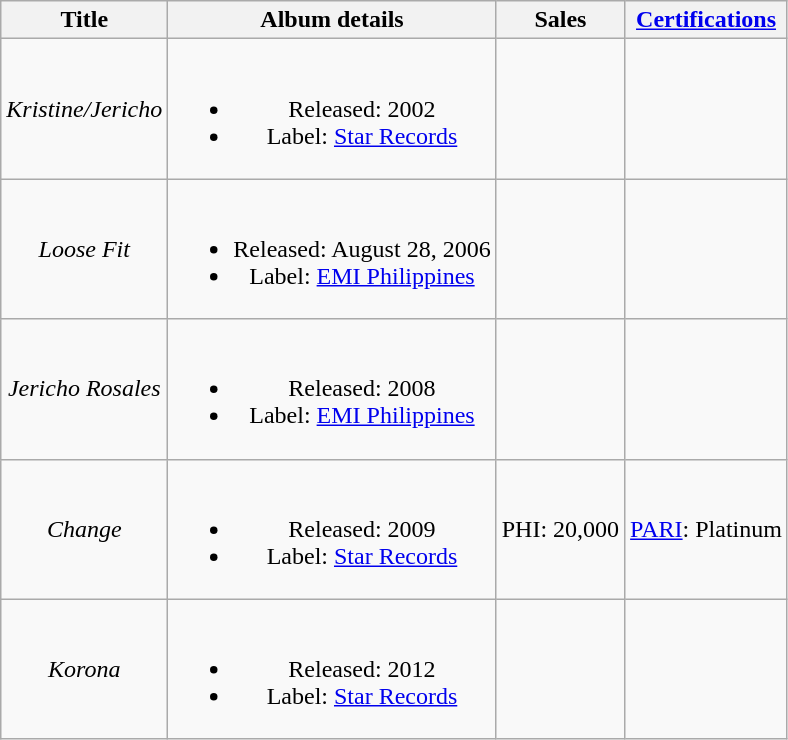<table class="wikitable plainrowheaders" style="text-align:center;">
<tr>
<th scope="col">Title</th>
<th scope="col">Album details</th>
<th scope="col">Sales</th>
<th scope="col"><a href='#'>Certifications</a></th>
</tr>
<tr>
<td><em>Kristine/Jericho</em></td>
<td><br><ul><li>Released: 2002</li><li>Label: <a href='#'>Star Records</a></li></ul></td>
<td></td>
<td></td>
</tr>
<tr>
<td><em>Loose Fit</em></td>
<td><br><ul><li>Released: August 28, 2006</li><li>Label: <a href='#'>EMI Philippines</a></li></ul></td>
<td></td>
<td></td>
</tr>
<tr>
<td><em>Jericho Rosales</em></td>
<td><br><ul><li>Released:  2008</li><li>Label: <a href='#'>EMI Philippines</a></li></ul></td>
<td></td>
<td></td>
</tr>
<tr>
<td><em>Change</em></td>
<td><br><ul><li>Released:  2009</li><li>Label: <a href='#'>Star Records</a></li></ul></td>
<td>PHI: 20,000</td>
<td><a href='#'>PARI</a>: Platinum</td>
</tr>
<tr>
<td><em>Korona</em></td>
<td><br><ul><li>Released: 2012</li><li>Label: <a href='#'>Star Records</a></li></ul></td>
<td></td>
<td></td>
</tr>
</table>
